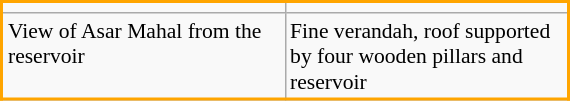<table class="wikitable" align="right" width="30%" style="font-size:90%; border:2px solid orange;">
<tr>
<td width="40%" align="center" valign="center"></td>
<td width="40%" align="center" valign="center"></td>
</tr>
<tr>
<td valign="top">View of Asar Mahal from the reservoir</td>
<td valign="top">Fine verandah, roof supported by four wooden pillars and reservoir</td>
</tr>
<tr>
</tr>
</table>
